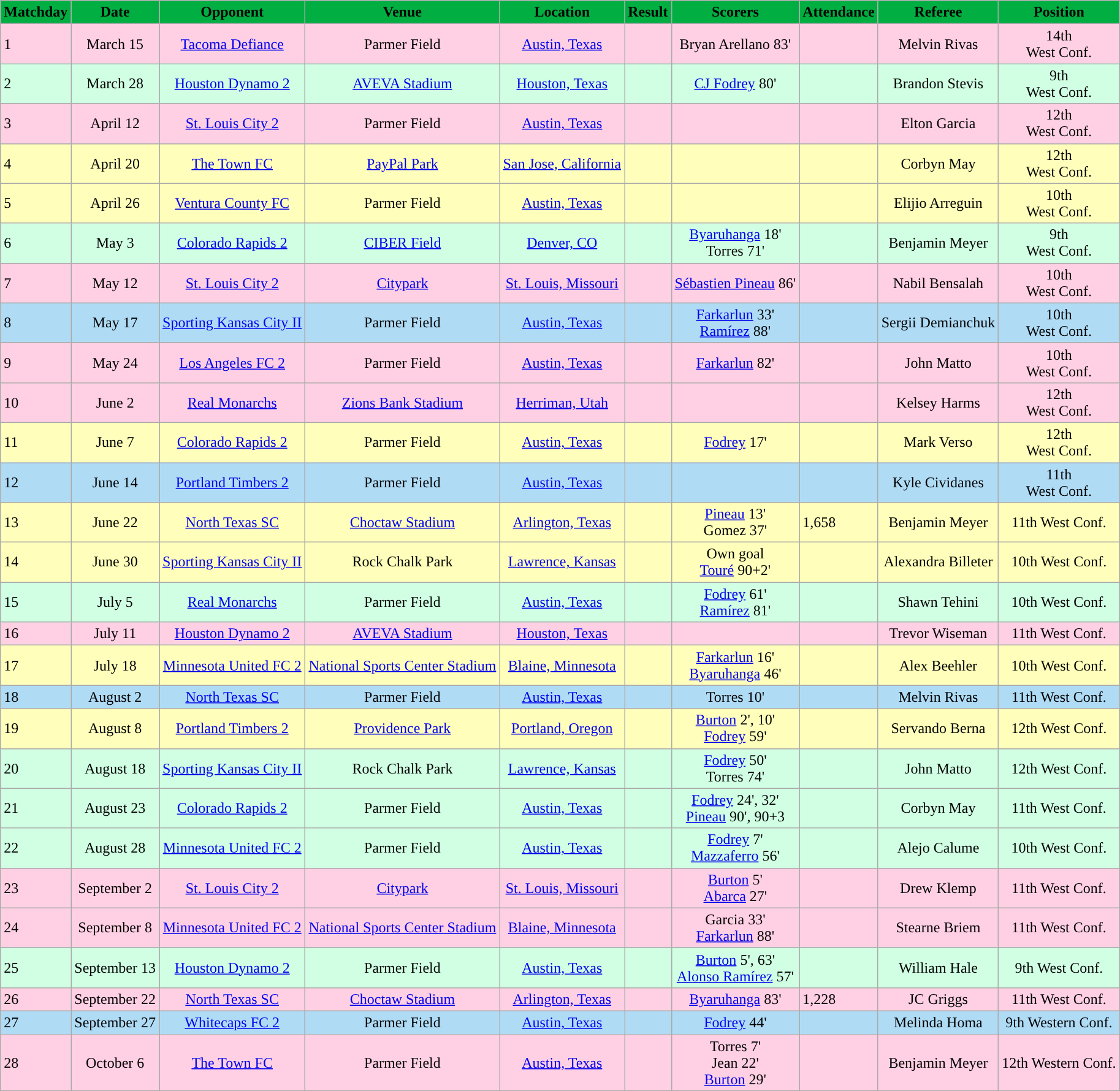<table class="wikitable" align="center">
<tr>
<th style="background:#00AE42; color:black;">Matchday</th>
<th style="background:#00AE42; color:black;">Date</th>
<th style="background:#00AE42; color:black;">Opponent</th>
<th style="background:#00AE42; color:black;">Venue</th>
<th style="background:#00AE42; color:black;">Location</th>
<th style="background:#00AE42; color:black;">Result</th>
<th style="background:#00AE42; color:black;">Scorers</th>
<th style="background:#00AE42; color:black;">Attendance</th>
<th style="background:#00AE42; color:black;">Referee</th>
<th style="background:#00AE42; color:black;">Position</th>
</tr>
<tr bgcolor = ffd0e3>
<td>1</td>
<td align="center">March 15</td>
<td align="center"><a href='#'>Tacoma Defiance</a></td>
<td align="center">Parmer Field</td>
<td align="center"><a href='#'>Austin, Texas</a></td>
<td align="center"></td>
<td align="center">Bryan Arellano 83'</td>
<td></td>
<td align="center">Melvin Rivas</td>
<td align="center">14th<br>West Conf.</td>
</tr>
<tr bgcolor = d0ffe3>
<td>2</td>
<td align="center">March 28</td>
<td align="center"><a href='#'>Houston Dynamo 2</a></td>
<td align="center"><a href='#'>AVEVA Stadium</a></td>
<td align="center"><a href='#'>Houston, Texas</a></td>
<td align="center"></td>
<td align="center"><a href='#'>CJ Fodrey</a> 80'</td>
<td></td>
<td align="center">Brandon Stevis</td>
<td align="center">9th<br>West Conf.</td>
</tr>
<tr bgcolor = ffd0e3>
<td>3</td>
<td align="center">April 12</td>
<td align="center"><a href='#'>St. Louis City 2</a></td>
<td align="center">Parmer Field</td>
<td align="center"><a href='#'>Austin, Texas</a></td>
<td align="center"></td>
<td></td>
<td></td>
<td align="center">Elton Garcia</td>
<td align="center">12th<br>West Conf.</td>
</tr>
<tr bgcolor = ffffbb>
<td>4</td>
<td align="center">April 20</td>
<td align="center"><a href='#'>The Town FC</a></td>
<td align="center"><a href='#'>PayPal Park</a></td>
<td align="center"><a href='#'>San Jose, California</a></td>
<td align="center"><br></td>
<td></td>
<td></td>
<td align="center">Corbyn May</td>
<td align="center">12th<br>West Conf.</td>
</tr>
<tr bgcolor = ffffbb>
<td>5</td>
<td align="center">April 26</td>
<td align="center"><a href='#'>Ventura County FC</a></td>
<td align="center">Parmer Field</td>
<td align="center"><a href='#'>Austin, Texas</a></td>
<td align="center"><br></td>
<td align="center"></td>
<td></td>
<td align="center">Elijio Arreguin</td>
<td align="center">10th<br>West Conf.</td>
</tr>
<tr bgcolor = d0ffe3>
<td>6</td>
<td align="center">May 3</td>
<td align="center"><a href='#'>Colorado Rapids 2</a></td>
<td align="center"><a href='#'>CIBER Field</a></td>
<td align="center"><a href='#'>Denver, CO</a></td>
<td align="center"></td>
<td align="center"><a href='#'>Byaruhanga</a> 18'<br>Torres 71'</td>
<td></td>
<td align="center">Benjamin Meyer</td>
<td align="center">9th<br>West Conf.</td>
</tr>
<tr bgcolor = ffd0e3>
<td>7</td>
<td align="center">May 12</td>
<td align="center"><a href='#'>St. Louis City 2</a></td>
<td align="center"><a href='#'>Citypark</a></td>
<td align="center"><a href='#'>St. Louis, Missouri</a></td>
<td align="center"></td>
<td align="center"><a href='#'>Sébastien Pineau</a> 86'</td>
<td></td>
<td align="center">Nabil Bensalah</td>
<td align="center">10th<br> West Conf.</td>
</tr>
<tr bgcolor = AFDBF5>
<td>8</td>
<td align="center">May 17</td>
<td align="center"><a href='#'>Sporting Kansas City II</a></td>
<td align="center">Parmer Field</td>
<td align="center"><a href='#'>Austin, Texas</a></td>
<td align="center"><br></td>
<td align="center"><a href='#'>Farkarlun</a> 33'<br><a href='#'>Ramírez</a> 88'</td>
<td></td>
<td align="center">Sergii Demianchuk</td>
<td align="center">10th<br> West Conf.</td>
</tr>
<tr bgcolor = ffd0e3>
<td>9</td>
<td align="center">May 24</td>
<td align="center"><a href='#'>Los Angeles FC 2</a></td>
<td align="center">Parmer Field</td>
<td align="center"><a href='#'>Austin, Texas</a></td>
<td align="center"></td>
<td align="center"><a href='#'>Farkarlun</a> 82'</td>
<td></td>
<td align="center">John Matto</td>
<td align="center">10th<br> West Conf.</td>
</tr>
<tr bgcolor = ffd0e3>
<td>10</td>
<td align="center">June 2</td>
<td align="center"><a href='#'>Real Monarchs</a></td>
<td align="center"><a href='#'>Zions Bank Stadium</a></td>
<td align="center"><a href='#'>Herriman, Utah</a></td>
<td align="center"></td>
<td align="center"></td>
<td></td>
<td align="center">Kelsey Harms</td>
<td align="center">12th<br>West Conf.</td>
</tr>
<tr bgcolor = ffffbb>
<td>11</td>
<td align="center">June 7</td>
<td align="center"><a href='#'>Colorado Rapids 2</a></td>
<td align="center">Parmer Field</td>
<td align="center"><a href='#'>Austin, Texas</a></td>
<td align="center"><br></td>
<td align="center"><a href='#'>Fodrey</a> 17'</td>
<td></td>
<td align="center">Mark Verso</td>
<td align="center">12th<br>West Conf.</td>
</tr>
<tr bgcolor = AFDBF5>
<td>12</td>
<td align="center">June 14</td>
<td align="center"><a href='#'>Portland Timbers 2</a></td>
<td align="center">Parmer Field</td>
<td align="center"><a href='#'>Austin, Texas</a></td>
<td align="center"><br></td>
<td align="center"></td>
<td></td>
<td align="center">Kyle Cividanes</td>
<td align="center">11th<br>West Conf.</td>
</tr>
<tr bgcolor = ffffbb>
<td>13</td>
<td align="center">June 22</td>
<td align="center"><a href='#'>North Texas SC</a></td>
<td align="center"><a href='#'>Choctaw Stadium</a></td>
<td align="center"><a href='#'>Arlington, Texas</a></td>
<td align="center"><br></td>
<td align="center"><a href='#'>Pineau</a> 13'<br>Gomez 37'</td>
<td>1,658</td>
<td align="center">Benjamin Meyer</td>
<td align="center">11th West Conf.</td>
</tr>
<tr bgcolor = ffffbb>
<td>14</td>
<td align="center">June 30</td>
<td align="center"><a href='#'>Sporting Kansas City II</a></td>
<td align="center">Rock Chalk Park</td>
<td align="center"><a href='#'>Lawrence, Kansas</a></td>
<td align="center"><br></td>
<td align="center">Own goal<br><a href='#'>Touré</a> 90+2'</td>
<td></td>
<td align="center">Alexandra Billeter</td>
<td align="center">10th West Conf.</td>
</tr>
<tr bgcolor = d0ffe3>
<td>15</td>
<td align="center">July 5</td>
<td align="center"><a href='#'>Real Monarchs</a></td>
<td align="center">Parmer Field</td>
<td align="center"><a href='#'>Austin, Texas</a></td>
<td align="center"></td>
<td align="center"><a href='#'>Fodrey</a> 61' <br><a href='#'>Ramírez</a> 81'</td>
<td></td>
<td align="center">Shawn Tehini</td>
<td align="center">10th West Conf.</td>
</tr>
<tr bgcolor = ffd0e3>
<td>16</td>
<td align="center">July 11</td>
<td align="center"><a href='#'>Houston Dynamo 2</a></td>
<td align="center"><a href='#'>AVEVA Stadium</a></td>
<td align="center"><a href='#'>Houston, Texas</a></td>
<td align="center"></td>
<td align="center"></td>
<td></td>
<td align="center">Trevor Wiseman</td>
<td align="center">11th West Conf.</td>
</tr>
<tr bgcolor = ffffbb>
<td>17</td>
<td align="center">July 18</td>
<td align="center"><a href='#'>Minnesota United FC 2</a></td>
<td align="center"><a href='#'>National Sports Center Stadium</a></td>
<td align="center"><a href='#'>Blaine, Minnesota</a></td>
<td align="center"><br></td>
<td align="center"><a href='#'>Farkarlun</a> 16'<br><a href='#'>Byaruhanga</a> 46'</td>
<td></td>
<td align="center">Alex Beehler</td>
<td align="center">10th West Conf.</td>
</tr>
<tr bgcolor = AFDBF5>
<td>18</td>
<td align="center">August 2</td>
<td align="center"><a href='#'>North Texas SC</a></td>
<td align="center">Parmer Field</td>
<td align="center"><a href='#'>Austin, Texas</a></td>
<td align="center"><br></td>
<td align="center">Torres 10'</td>
<td></td>
<td align="center">Melvin Rivas</td>
<td align="center">11th West Conf.</td>
</tr>
<tr bgcolor = ffffbb>
<td>19</td>
<td align="center">August 8</td>
<td align="center"><a href='#'>Portland Timbers 2</a></td>
<td align="center"><a href='#'>Providence Park</a></td>
<td align="center"><a href='#'>Portland, Oregon</a></td>
<td align="center"><br></td>
<td align="center"><a href='#'>Burton</a> 2', 10'<br><a href='#'>Fodrey</a> 59'</td>
<td></td>
<td align="center">Servando Berna</td>
<td align="center">12th West Conf.</td>
</tr>
<tr bgcolor = d0ffe3>
<td>20</td>
<td align="center">August 18</td>
<td align="center"><a href='#'>Sporting Kansas City II</a></td>
<td align="center">Rock Chalk Park</td>
<td align="center"><a href='#'>Lawrence, Kansas</a></td>
<td align="center"></td>
<td align="center"><a href='#'>Fodrey</a> 50'<br>Torres 74'</td>
<td></td>
<td align="center">John Matto</td>
<td align="center">12th West Conf.</td>
</tr>
<tr bgcolor = d0ffe3>
<td>21</td>
<td align="center">August 23</td>
<td align="center"><a href='#'>Colorado Rapids 2</a></td>
<td align="center">Parmer Field</td>
<td align="center"><a href='#'>Austin, Texas</a></td>
<td align="center"></td>
<td align="center"><a href='#'>Fodrey</a> 24', 32'<br><a href='#'>Pineau</a> 90', 90+3</td>
<td></td>
<td align="center">Corbyn May</td>
<td align="center">11th West Conf.</td>
</tr>
<tr bgcolor = d0ffe3>
<td>22</td>
<td align="center">August 28</td>
<td align="center"><a href='#'>Minnesota United FC 2</a></td>
<td align="center">Parmer Field</td>
<td align="center"><a href='#'>Austin, Texas</a></td>
<td align="center"></td>
<td align="center"><a href='#'>Fodrey</a> 7'<br> <a href='#'>Mazzaferro</a> 56'</td>
<td></td>
<td align="center">Alejo Calume</td>
<td align="center">10th West Conf.</td>
</tr>
<tr bgcolor = ffd0e3>
<td>23</td>
<td align="center">September 2</td>
<td align="center"><a href='#'>St. Louis City 2</a></td>
<td align="center"><a href='#'>Citypark</a></td>
<td align="center"><a href='#'>St. Louis, Missouri</a></td>
<td align="center"></td>
<td align="center"><a href='#'>Burton</a> 5'<br><a href='#'>Abarca</a> 27'</td>
<td></td>
<td align="center">Drew Klemp</td>
<td align="center">11th West Conf.</td>
</tr>
<tr bgcolor = ffd0e3>
<td>24</td>
<td align="center">September 8</td>
<td align="center"><a href='#'>Minnesota United FC 2</a></td>
<td align="center"><a href='#'>National Sports Center Stadium</a></td>
<td align="center"><a href='#'>Blaine, Minnesota</a></td>
<td align="center"></td>
<td align="center">Garcia 33'<br><a href='#'>Farkarlun</a> 88' </td>
<td></td>
<td align="center">Stearne Briem</td>
<td align="center">11th West Conf.</td>
</tr>
<tr bgcolor = d0ffe3>
<td>25</td>
<td align="center">September 13</td>
<td align="center"><a href='#'>Houston Dynamo 2</a></td>
<td align="center">Parmer Field</td>
<td align="center"><a href='#'>Austin, Texas</a></td>
<td align="center"></td>
<td align="center"><a href='#'>Burton</a> 5', 63'<br><a href='#'>Alonso Ramírez</a> 57' </td>
<td></td>
<td align="center">William Hale</td>
<td align="center">9th West Conf.</td>
</tr>
<tr bgcolor = ffd0e3>
<td>26</td>
<td align="center">September 22</td>
<td align="center"><a href='#'>North Texas SC</a></td>
<td align="center"><a href='#'>Choctaw Stadium</a></td>
<td align="center"><a href='#'>Arlington, Texas</a></td>
<td align="center"></td>
<td align="center"><a href='#'>Byaruhanga</a> 83'</td>
<td>1,228</td>
<td align="center">JC Griggs</td>
<td align="center">11th West Conf.</td>
</tr>
<tr bgcolor = AFDBF5>
<td>27</td>
<td align="center">September 27</td>
<td align="center"><a href='#'>Whitecaps FC 2</a></td>
<td align="center">Parmer Field</td>
<td align="center"><a href='#'>Austin, Texas</a></td>
<td align="center"><br></td>
<td align="center"><a href='#'>Fodrey</a> 44'</td>
<td></td>
<td align="center">Melinda Homa</td>
<td align="center">9th Western Conf.</td>
</tr>
<tr bgcolor = ffd0e3>
<td>28</td>
<td align="center">October 6</td>
<td align="center"><a href='#'>The Town FC</a></td>
<td align="center">Parmer Field</td>
<td align="center"><a href='#'>Austin, Texas</a></td>
<td align="center"></td>
<td align="center">Torres 7'<br>Jean 22'<br><a href='#'>Burton</a> 29'</td>
<td></td>
<td align="center">Benjamin Meyer</td>
<td align="center">12th Western Conf.</td>
</tr>
<tr>
</tr>
</table>
